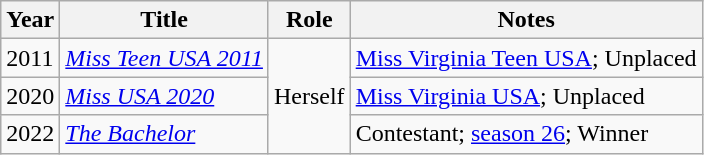<table class="wikitable sortable">
<tr>
<th>Year</th>
<th>Title</th>
<th>Role</th>
<th class="unsortable">Notes</th>
</tr>
<tr>
<td>2011</td>
<td><em><a href='#'>Miss Teen USA 2011</a></em></td>
<td rowspan="3">Herself</td>
<td><a href='#'>Miss Virginia Teen USA</a>; Unplaced</td>
</tr>
<tr>
<td>2020</td>
<td><em><a href='#'>Miss USA 2020</a></em></td>
<td><a href='#'>Miss Virginia USA</a>; Unplaced</td>
</tr>
<tr>
<td>2022</td>
<td><em><a href='#'>The Bachelor</a></em></td>
<td>Contestant; <a href='#'>season 26</a>; Winner</td>
</tr>
</table>
